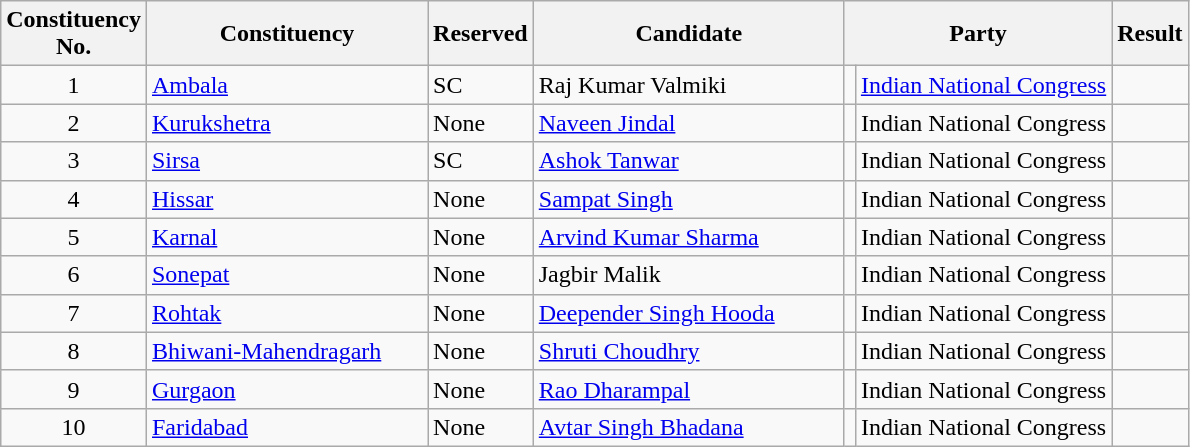<table class= "wikitable sortable">
<tr>
<th>Constituency <br> No.</th>
<th style="width:180px;">Constituency</th>
<th>Reserved</th>
<th style="width:200px;">Candidate</th>
<th colspan=2>Party</th>
<th>Result</th>
</tr>
<tr>
<td align="center">1</td>
<td><a href='#'>Ambala</a></td>
<td>SC</td>
<td>Raj Kumar Valmiki</td>
<td bgcolor=></td>
<td><a href='#'>Indian National Congress</a></td>
<td></td>
</tr>
<tr>
<td align="center">2</td>
<td><a href='#'>Kurukshetra</a></td>
<td>None</td>
<td><a href='#'>Naveen Jindal</a></td>
<td bgcolor=></td>
<td>Indian National Congress</td>
<td></td>
</tr>
<tr>
<td align="center">3</td>
<td><a href='#'>Sirsa</a></td>
<td>SC</td>
<td><a href='#'>Ashok Tanwar</a></td>
<td bgcolor=></td>
<td>Indian National Congress</td>
<td></td>
</tr>
<tr>
<td align="center">4</td>
<td><a href='#'>Hissar</a></td>
<td>None</td>
<td><a href='#'>Sampat Singh</a></td>
<td bgcolor=></td>
<td>Indian National Congress</td>
<td></td>
</tr>
<tr>
<td align="center">5</td>
<td><a href='#'>Karnal</a></td>
<td>None</td>
<td><a href='#'>Arvind Kumar Sharma</a></td>
<td bgcolor=></td>
<td>Indian National Congress</td>
<td></td>
</tr>
<tr>
<td align="center">6</td>
<td><a href='#'>Sonepat</a></td>
<td>None</td>
<td>Jagbir Malik</td>
<td bgcolor=></td>
<td>Indian National Congress</td>
<td></td>
</tr>
<tr>
<td align="center">7</td>
<td><a href='#'>Rohtak</a></td>
<td>None</td>
<td><a href='#'>Deepender Singh Hooda</a></td>
<td bgcolor=></td>
<td>Indian National Congress</td>
<td></td>
</tr>
<tr>
<td align="center">8</td>
<td><a href='#'>Bhiwani-Mahendragarh</a></td>
<td>None</td>
<td><a href='#'>Shruti Choudhry</a></td>
<td bgcolor=></td>
<td>Indian National Congress</td>
<td></td>
</tr>
<tr>
<td align="center">9</td>
<td><a href='#'>Gurgaon</a></td>
<td>None</td>
<td><a href='#'>Rao Dharampal</a></td>
<td bgcolor=></td>
<td>Indian National Congress</td>
<td></td>
</tr>
<tr>
<td align="center">10</td>
<td><a href='#'>Faridabad</a></td>
<td>None</td>
<td><a href='#'>Avtar Singh Bhadana</a></td>
<td bgcolor=></td>
<td>Indian National Congress</td>
<td></td>
</tr>
</table>
